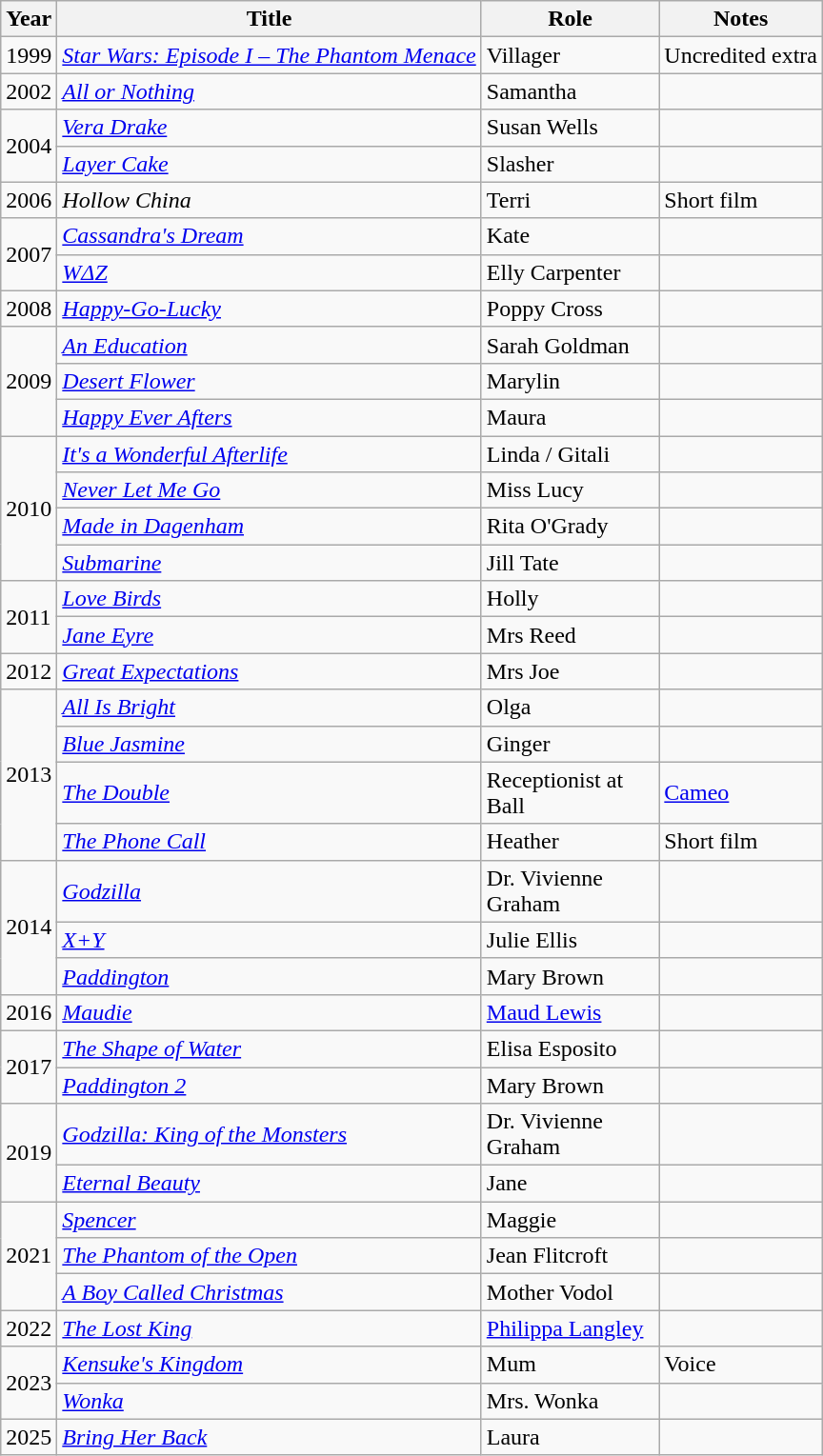<table class="wikitable sortable">
<tr>
<th>Year</th>
<th>Title</th>
<th style="width:117px;">Role</th>
<th class="unsortable">Notes</th>
</tr>
<tr>
<td>1999</td>
<td><em><a href='#'>Star Wars: Episode I – The Phantom Menace</a></em></td>
<td>Villager</td>
<td>Uncredited extra</td>
</tr>
<tr>
<td>2002</td>
<td><em><a href='#'>All or Nothing</a></em></td>
<td>Samantha</td>
<td></td>
</tr>
<tr>
<td rowspan="2">2004</td>
<td><em><a href='#'>Vera Drake</a></em></td>
<td>Susan Wells</td>
<td></td>
</tr>
<tr>
<td><em><a href='#'>Layer Cake</a></em></td>
<td>Slasher</td>
<td></td>
</tr>
<tr>
<td>2006</td>
<td><em>Hollow China</em></td>
<td>Terri</td>
<td>Short film</td>
</tr>
<tr>
<td rowspan="2">2007</td>
<td><em><a href='#'>Cassandra's Dream</a></em></td>
<td>Kate</td>
<td></td>
</tr>
<tr>
<td><em><a href='#'>WΔZ</a></em></td>
<td>Elly Carpenter</td>
<td></td>
</tr>
<tr>
<td>2008</td>
<td><em><a href='#'>Happy-Go-Lucky</a></em></td>
<td>Poppy Cross</td>
<td></td>
</tr>
<tr>
<td rowspan="3">2009</td>
<td><em><a href='#'>An Education</a></em></td>
<td>Sarah Goldman</td>
<td></td>
</tr>
<tr>
<td><em><a href='#'>Desert Flower</a></em></td>
<td>Marylin</td>
<td></td>
</tr>
<tr>
<td><em><a href='#'>Happy Ever Afters</a></em></td>
<td>Maura</td>
<td></td>
</tr>
<tr>
<td rowspan="4">2010</td>
<td><em><a href='#'>It's a Wonderful Afterlife</a></em></td>
<td>Linda / Gitali</td>
<td></td>
</tr>
<tr>
<td><em><a href='#'>Never Let Me Go</a></em></td>
<td>Miss Lucy</td>
<td></td>
</tr>
<tr>
<td><em><a href='#'>Made in Dagenham</a></em></td>
<td>Rita O'Grady</td>
<td></td>
</tr>
<tr>
<td><em><a href='#'>Submarine</a></em></td>
<td>Jill Tate</td>
<td></td>
</tr>
<tr>
<td rowspan="2">2011</td>
<td><em><a href='#'>Love Birds</a></em></td>
<td>Holly</td>
<td></td>
</tr>
<tr>
<td><em><a href='#'>Jane Eyre</a></em></td>
<td>Mrs Reed</td>
<td></td>
</tr>
<tr>
<td>2012</td>
<td><em><a href='#'>Great Expectations</a></em></td>
<td>Mrs Joe</td>
<td></td>
</tr>
<tr>
<td rowspan="4">2013</td>
<td><em><a href='#'>All Is Bright</a></em></td>
<td>Olga</td>
<td></td>
</tr>
<tr>
<td><em><a href='#'>Blue Jasmine</a></em></td>
<td>Ginger</td>
<td></td>
</tr>
<tr>
<td><em><a href='#'>The Double</a></em></td>
<td>Receptionist at Ball</td>
<td><a href='#'>Cameo</a></td>
</tr>
<tr>
<td><em><a href='#'>The Phone Call</a></em></td>
<td>Heather</td>
<td>Short film</td>
</tr>
<tr>
<td rowspan="3">2014</td>
<td><em><a href='#'>Godzilla</a></em></td>
<td>Dr. Vivienne Graham</td>
<td></td>
</tr>
<tr>
<td><em><a href='#'>X+Y</a></em></td>
<td>Julie Ellis</td>
<td></td>
</tr>
<tr>
<td><em><a href='#'>Paddington</a></em></td>
<td>Mary Brown</td>
<td></td>
</tr>
<tr>
<td>2016</td>
<td><em><a href='#'>Maudie</a></em></td>
<td><a href='#'>Maud Lewis</a></td>
<td></td>
</tr>
<tr>
<td rowspan="2">2017</td>
<td><em><a href='#'>The Shape of Water</a></em></td>
<td>Elisa Esposito</td>
<td></td>
</tr>
<tr>
<td><em><a href='#'>Paddington 2</a></em></td>
<td>Mary Brown</td>
<td></td>
</tr>
<tr>
<td rowspan="2">2019</td>
<td><em><a href='#'>Godzilla: King of the Monsters</a></em></td>
<td>Dr. Vivienne Graham</td>
<td></td>
</tr>
<tr>
<td><em><a href='#'>Eternal Beauty</a></em></td>
<td>Jane</td>
<td></td>
</tr>
<tr>
<td rowspan="3">2021</td>
<td><em><a href='#'>Spencer</a></em></td>
<td>Maggie</td>
<td></td>
</tr>
<tr>
<td><em><a href='#'>The Phantom of the Open</a></em></td>
<td>Jean Flitcroft</td>
<td></td>
</tr>
<tr>
<td><em><a href='#'>A Boy Called Christmas</a></em></td>
<td>Mother Vodol</td>
<td></td>
</tr>
<tr>
<td>2022</td>
<td><em><a href='#'>The Lost King</a></em></td>
<td><a href='#'>Philippa Langley</a></td>
<td></td>
</tr>
<tr>
<td rowspan="2">2023</td>
<td><em><a href='#'>Kensuke's Kingdom</a></em></td>
<td>Mum</td>
<td>Voice</td>
</tr>
<tr>
<td><em><a href='#'>Wonka</a></em></td>
<td>Mrs. Wonka</td>
<td></td>
</tr>
<tr>
<td>2025</td>
<td><em><a href='#'>Bring Her Back</a></em></td>
<td>Laura</td>
<td></td>
</tr>
</table>
